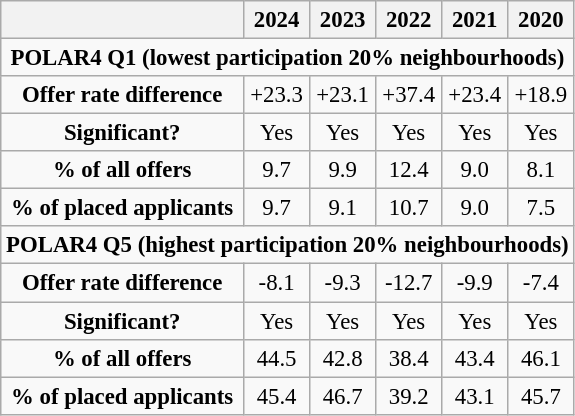<table class="wikitable" style="font-size:95%; text-align:center;">
<tr>
<th></th>
<th>2024</th>
<th>2023</th>
<th>2022</th>
<th>2021</th>
<th>2020</th>
</tr>
<tr>
<td colspan=6><strong>POLAR4 Q1 (lowest participation 20% neighbourhoods)</strong></td>
</tr>
<tr>
<td><strong>Offer rate difference</strong></td>
<td>+23.3</td>
<td>+23.1</td>
<td>+37.4</td>
<td>+23.4</td>
<td>+18.9</td>
</tr>
<tr>
<td><strong>Significant?</strong></td>
<td>Yes</td>
<td>Yes</td>
<td>Yes</td>
<td>Yes</td>
<td>Yes</td>
</tr>
<tr>
<td><strong>% of all offers</strong></td>
<td>9.7</td>
<td>9.9</td>
<td>12.4</td>
<td>9.0</td>
<td>8.1</td>
</tr>
<tr>
<td><strong>% of placed applicants</strong></td>
<td>9.7</td>
<td>9.1</td>
<td>10.7</td>
<td>9.0</td>
<td>7.5</td>
</tr>
<tr>
<td colspan=6><strong>POLAR4 Q5 (highest participation 20% neighbourhoods)</strong></td>
</tr>
<tr>
<td><strong>Offer rate difference</strong></td>
<td>-8.1</td>
<td>-9.3</td>
<td>-12.7</td>
<td>-9.9</td>
<td>-7.4</td>
</tr>
<tr>
<td><strong>Significant?</strong></td>
<td>Yes</td>
<td>Yes</td>
<td>Yes</td>
<td>Yes</td>
<td>Yes</td>
</tr>
<tr>
<td><strong>% of all offers</strong></td>
<td>44.5</td>
<td>42.8</td>
<td>38.4</td>
<td>43.4</td>
<td>46.1</td>
</tr>
<tr>
<td><strong>% of placed applicants</strong></td>
<td>45.4</td>
<td>46.7</td>
<td>39.2</td>
<td>43.1</td>
<td>45.7</td>
</tr>
</table>
